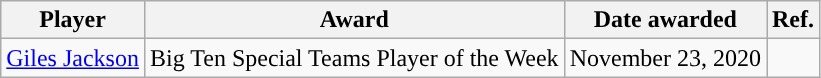<table class="wikitable sortable sortable" style="text-align: center">
<tr align=center>
<th>Player</th>
<th>Award</th>
<th>Date awarded</th>
<th>Ref.</th>
</tr>
<tr>
<td><a href='#'>Giles Jackson</a></td>
<td>Big Ten Special Teams Player of the Week</td>
<td>November 23, 2020</td>
<td></td>
</tr>
</table>
